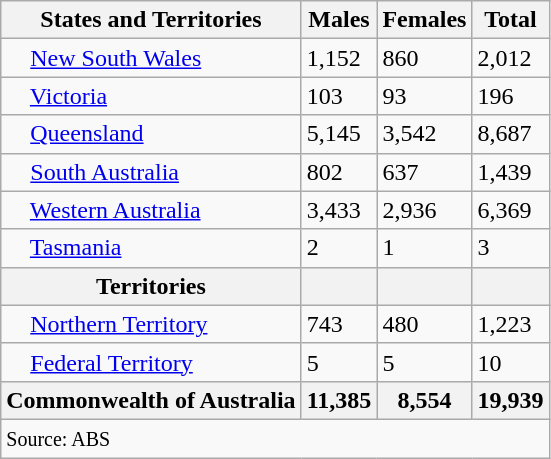<table class="wikitable" style="text-align:left">
<tr>
<th>States and Territories</th>
<th>Males</th>
<th>Females</th>
<th>Total</th>
</tr>
<tr>
<td>    <a href='#'>New South Wales</a></td>
<td>1,152</td>
<td>860</td>
<td>2,012</td>
</tr>
<tr>
<td>    <a href='#'>Victoria</a></td>
<td>103</td>
<td>93</td>
<td>196</td>
</tr>
<tr>
<td>    <a href='#'>Queensland</a></td>
<td>5,145</td>
<td>3,542</td>
<td>8,687</td>
</tr>
<tr>
<td>    <a href='#'>South Australia</a></td>
<td>802</td>
<td>637</td>
<td>1,439</td>
</tr>
<tr>
<td>    <a href='#'>Western Australia</a></td>
<td>3,433</td>
<td>2,936</td>
<td>6,369</td>
</tr>
<tr>
<td>    <a href='#'>Tasmania</a></td>
<td>2</td>
<td>1</td>
<td>3</td>
</tr>
<tr>
<th colspan="1" style="text-align: center ;">Territories</th>
<th></th>
<th></th>
<th></th>
</tr>
<tr>
<td>    <a href='#'>Northern Territory</a></td>
<td>743</td>
<td>480</td>
<td>1,223</td>
</tr>
<tr>
<td>    <a href='#'>Federal Territory</a></td>
<td>5</td>
<td>5</td>
<td>10</td>
</tr>
<tr>
<th>Commonwealth of Australia</th>
<th>11,385</th>
<th>8,554</th>
<th>19,939</th>
</tr>
<tr>
<td colspan="4" style="text-align:left;"><small>Source: ABS</small></td>
</tr>
</table>
